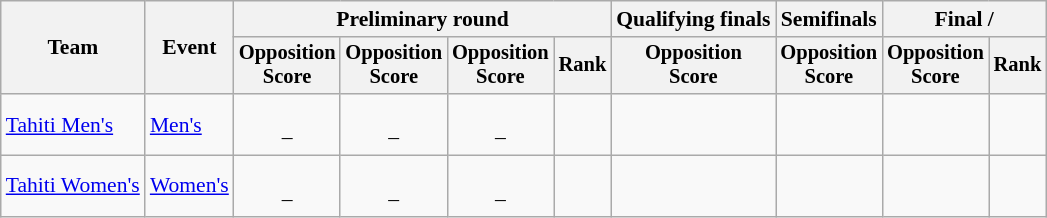<table class=wikitable style=font-size:90%;text-align:center>
<tr>
<th rowspan=2>Team</th>
<th rowspan=2>Event</th>
<th colspan=4>Preliminary round</th>
<th>Qualifying finals</th>
<th>Semifinals</th>
<th colspan=2>Final / </th>
</tr>
<tr style=font-size:95%>
<th>Opposition<br>Score</th>
<th>Opposition<br>Score</th>
<th>Opposition<br>Score</th>
<th>Rank</th>
<th>Opposition<br>Score</th>
<th>Opposition<br>Score</th>
<th>Opposition<br>Score</th>
<th>Rank</th>
</tr>
<tr>
<td align=left><a href='#'>Tahiti Men's</a></td>
<td align=left><a href='#'>Men's</a></td>
<td><br> –</td>
<td><br> –</td>
<td><br> –</td>
<td></td>
<td></td>
<td></td>
<td></td>
<td></td>
</tr>
<tr>
<td align=left><a href='#'>Tahiti Women's</a></td>
<td align=left><a href='#'>Women's</a></td>
<td><br> –</td>
<td><br> –</td>
<td><br> –</td>
<td></td>
<td></td>
<td></td>
<td></td>
<td></td>
</tr>
</table>
